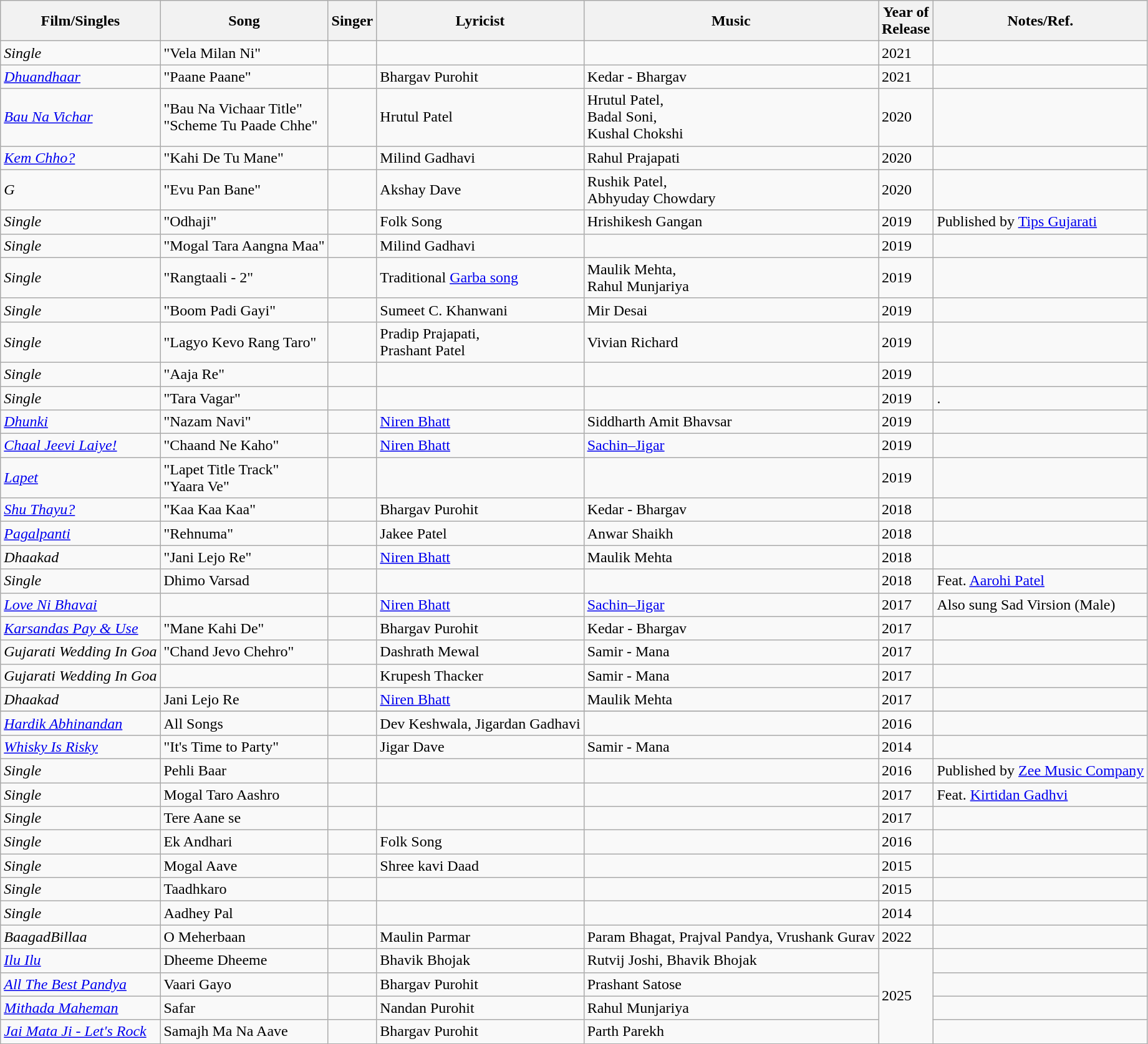<table class="wikitable">
<tr>
<th>Film/Singles</th>
<th>Song</th>
<th>Singer</th>
<th>Lyricist</th>
<th>Music</th>
<th>Year of<br><strong>Release</strong></th>
<th>Notes/Ref.</th>
</tr>
<tr>
<td><em>Single</em></td>
<td "Vela Milan Ni">"Vela Milan Ni"</td>
<td></td>
<td></td>
<td></td>
<td>2021</td>
</tr>
<tr>
<td><em><a href='#'>Dhuandhaar</a></em></td>
<td "Paane Paane">"Paane Paane"</td>
<td></td>
<td>Bhargav Purohit</td>
<td>Kedar - Bhargav</td>
<td>2021</td>
<td></td>
</tr>
<tr>
<td><em><a href='#'>Bau Na Vichar</a></em></td>
<td>"Bau Na Vichaar Title"<br>"Scheme Tu Paade Chhe"</td>
<td></td>
<td>Hrutul Patel</td>
<td>Hrutul Patel,<br>Badal Soni,<br>Kushal Chokshi</td>
<td>2020</td>
<td></td>
</tr>
<tr>
<td><em><a href='#'>Kem Chho?</a></em></td>
<td>"Kahi De Tu Mane"</td>
<td></td>
<td>Milind Gadhavi</td>
<td>Rahul Prajapati</td>
<td>2020</td>
<td></td>
</tr>
<tr>
<td><em>G</em></td>
<td>"Evu Pan Bane"</td>
<td></td>
<td>Akshay Dave</td>
<td>Rushik Patel,<br> Abhyuday Chowdary</td>
<td>2020</td>
<td></td>
</tr>
<tr>
<td><em>Single</em></td>
<td>"Odhaji"</td>
<td></td>
<td>Folk Song</td>
<td>Hrishikesh Gangan</td>
<td>2019</td>
<td>Published by <a href='#'>Tips Gujarati</a></td>
</tr>
<tr>
<td><em>Single</em></td>
<td>"Mogal Tara Aangna Maa"</td>
<td></td>
<td>Milind Gadhavi</td>
<td></td>
<td>2019</td>
<td></td>
</tr>
<tr>
<td><em>Single</em></td>
<td>"Rangtaali - 2"</td>
<td></td>
<td>Traditional <a href='#'>Garba song</a></td>
<td>Maulik Mehta,<br>Rahul Munjariya</td>
<td>2019</td>
<td></td>
</tr>
<tr>
<td><em>Single</em></td>
<td>"Boom Padi Gayi"</td>
<td></td>
<td>Sumeet C. Khanwani</td>
<td>Mir Desai</td>
<td>2019</td>
<td></td>
</tr>
<tr>
<td><em>Single</em></td>
<td>"Lagyo Kevo Rang Taro"</td>
<td></td>
<td>Pradip Prajapati,<br>Prashant Patel</td>
<td>Vivian Richard</td>
<td>2019</td>
<td></td>
</tr>
<tr>
<td><em>Single</em></td>
<td>"Aaja Re"</td>
<td></td>
<td></td>
<td></td>
<td>2019</td>
<td></td>
</tr>
<tr>
<td><em>Single</em></td>
<td>"Tara Vagar"</td>
<td></td>
<td></td>
<td></td>
<td>2019</td>
<td>.</td>
</tr>
<tr>
<td><em><a href='#'>Dhunki</a></em></td>
<td>"Nazam Navi"</td>
<td></td>
<td><a href='#'>Niren Bhatt</a></td>
<td>Siddharth Amit Bhavsar</td>
<td>2019</td>
<td></td>
</tr>
<tr>
<td><em><a href='#'>Chaal Jeevi Laiye!</a></em></td>
<td>"Chaand Ne Kaho"</td>
<td></td>
<td><a href='#'>Niren Bhatt</a></td>
<td><a href='#'>Sachin–Jigar</a></td>
<td>2019</td>
<td></td>
</tr>
<tr>
<td><em><a href='#'>Lapet</a></em></td>
<td>"Lapet Title Track"<br>"Yaara Ve"</td>
<td></td>
<td></td>
<td></td>
<td>2019</td>
<td></td>
</tr>
<tr>
<td><em><a href='#'>Shu Thayu?</a></em></td>
<td>"Kaa Kaa Kaa"</td>
<td></td>
<td>Bhargav Purohit</td>
<td>Kedar - Bhargav</td>
<td>2018</td>
<td></td>
</tr>
<tr>
<td><em><a href='#'>Pagalpanti</a></em></td>
<td>"Rehnuma"</td>
<td></td>
<td>Jakee Patel</td>
<td>Anwar Shaikh</td>
<td>2018</td>
<td></td>
</tr>
<tr>
<td><em>Dhaakad</em></td>
<td>"Jani Lejo Re"</td>
<td></td>
<td><a href='#'>Niren Bhatt</a></td>
<td>Maulik Mehta</td>
<td>2018</td>
<td></td>
</tr>
<tr>
<td><em>Single</em></td>
<td>Dhimo Varsad</td>
<td></td>
<td></td>
<td></td>
<td>2018</td>
<td>Feat. <a href='#'>Aarohi Patel</a></td>
</tr>
<tr>
<td><em><a href='#'>Love Ni Bhavai</a></em></td>
<td></td>
<td></td>
<td><a href='#'>Niren Bhatt</a></td>
<td><a href='#'>Sachin–Jigar</a></td>
<td>2017</td>
<td>Also sung Sad Virsion (Male)</td>
</tr>
<tr>
<td><em><a href='#'>Karsandas Pay & Use</a></em></td>
<td>"Mane Kahi De"</td>
<td></td>
<td>Bhargav Purohit</td>
<td>Kedar - Bhargav</td>
<td>2017</td>
<td></td>
</tr>
<tr>
<td><em>Gujarati Wedding In Goa</em></td>
<td>"Chand Jevo Chehro"</td>
<td></td>
<td>Dashrath Mewal</td>
<td>Samir - Mana</td>
<td>2017</td>
<td></td>
</tr>
<tr>
<td><em>Gujarati Wedding In Goa</em></td>
<td></td>
<td></td>
<td>Krupesh Thacker</td>
<td>Samir - Mana</td>
<td>2017</td>
<td></td>
</tr>
<tr>
<td><em>Dhaakad</em></td>
<td>Jani Lejo Re</td>
<td></td>
<td><a href='#'>Niren Bhatt</a></td>
<td>Maulik Mehta</td>
<td>2017</td>
<td></td>
</tr>
<tr>
</tr>
<tr>
<td><em><a href='#'>Hardik Abhinandan</a></em></td>
<td>All Songs</td>
<td></td>
<td>Dev Keshwala, Jigardan Gadhavi</td>
<td></td>
<td>2016</td>
<td></td>
</tr>
<tr>
<td><em><a href='#'>Whisky Is Risky</a></em></td>
<td>"It's Time to Party"</td>
<td></td>
<td>Jigar Dave</td>
<td>Samir - Mana</td>
<td>2014</td>
<td></td>
</tr>
<tr>
<td><em>Single</em></td>
<td>Pehli Baar</td>
<td></td>
<td></td>
<td></td>
<td>2016</td>
<td>Published by <a href='#'>Zee Music Company</a></td>
</tr>
<tr>
<td><em>Single</em></td>
<td>Mogal Taro Aashro</td>
<td></td>
<td></td>
<td></td>
<td>2017</td>
<td>Feat. <a href='#'>Kirtidan Gadhvi</a></td>
</tr>
<tr>
<td><em>Single</em></td>
<td>Tere Aane se</td>
<td></td>
<td></td>
<td></td>
<td>2017</td>
<td></td>
</tr>
<tr>
<td><em>Single</em></td>
<td>Ek Andhari</td>
<td></td>
<td>Folk Song</td>
<td></td>
<td>2016</td>
<td></td>
</tr>
<tr>
<td><em>Single</em></td>
<td>Mogal Aave</td>
<td></td>
<td>Shree kavi Daad</td>
<td></td>
<td>2015</td>
<td></td>
</tr>
<tr>
<td><em>Single</em></td>
<td>Taadhkaro</td>
<td></td>
<td></td>
<td></td>
<td>2015</td>
<td></td>
</tr>
<tr>
<td><em>Single</em></td>
<td>Aadhey Pal</td>
<td></td>
<td></td>
<td></td>
<td>2014</td>
<td></td>
</tr>
<tr>
<td><em>BaagadBillaa</em></td>
<td>O Meherbaan</td>
<td></td>
<td>Maulin Parmar</td>
<td>Param Bhagat, Prajval Pandya, Vrushank Gurav</td>
<td>2022</td>
<td></td>
</tr>
<tr>
<td><em><a href='#'>Ilu Ilu</a></em></td>
<td>Dheeme Dheeme</td>
<td></td>
<td>Bhavik Bhojak</td>
<td>Rutvij Joshi, Bhavik Bhojak</td>
<td rowspan="4">2025</td>
</tr>
<tr>
<td><em><a href='#'>All The Best Pandya</a></em></td>
<td>Vaari Gayo</td>
<td></td>
<td>Bhargav Purohit</td>
<td>Prashant Satose</td>
<td></td>
</tr>
<tr>
<td><em><a href='#'>Mithada Maheman</a></em></td>
<td>Safar</td>
<td></td>
<td>Nandan Purohit</td>
<td>Rahul Munjariya</td>
<td></td>
</tr>
<tr>
<td><em><a href='#'>Jai Mata Ji - Let's Rock</a></em></td>
<td>Samajh Ma Na Aave</td>
<td></td>
<td>Bhargav Purohit</td>
<td>Parth Parekh</td>
<td></td>
</tr>
</table>
